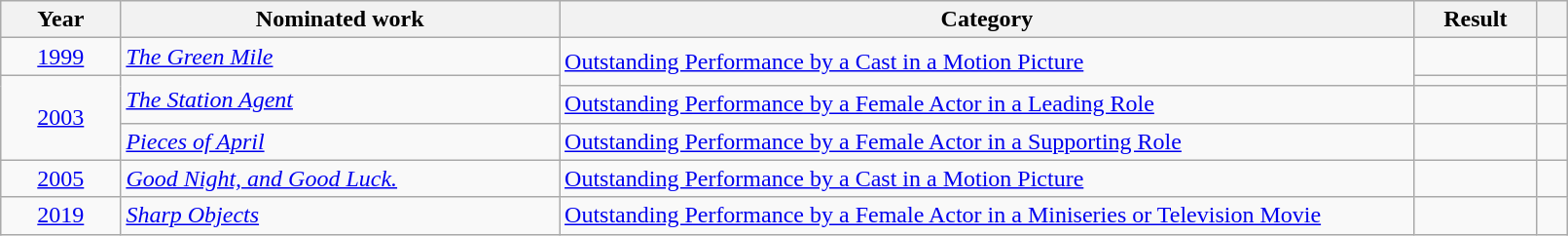<table class="wikitable" style="width:85%;">
<tr>
<th scope="col" style="width:5em;">Year</th>
<th scope="col" style="width:20em;">Nominated work</th>
<th scope="col" style="width:40em;">Category</th>
<th scope="col" style="width:5em;">Result</th>
<th class="unsortable" style="width:1em;"></th>
</tr>
<tr>
<td style="text-align:center;"><a href='#'>1999</a></td>
<td><em><a href='#'>The Green Mile</a></em></td>
<td rowspan="2"><a href='#'>Outstanding Performance by a Cast in a Motion Picture</a></td>
<td></td>
<td align="center"></td>
</tr>
<tr>
<td style="text-align:center" rowspan="3"><a href='#'>2003</a></td>
<td rowspan="2"><em><a href='#'>The Station Agent</a></em></td>
<td></td>
<td align="center"></td>
</tr>
<tr>
<td><a href='#'>Outstanding Performance by a Female Actor in a Leading Role</a></td>
<td></td>
<td align="center"></td>
</tr>
<tr>
<td><em><a href='#'>Pieces of April</a></em></td>
<td><a href='#'>Outstanding Performance by a Female Actor in a Supporting Role</a></td>
<td></td>
<td align="center"></td>
</tr>
<tr>
<td style="text-align:center"><a href='#'>2005</a></td>
<td><em><a href='#'>Good Night, and Good Luck.</a></em></td>
<td><a href='#'>Outstanding Performance by a Cast in a Motion Picture</a></td>
<td></td>
<td align="center"></td>
</tr>
<tr>
<td style="text-align:center"><a href='#'>2019</a></td>
<td><em><a href='#'>Sharp Objects</a></em></td>
<td><a href='#'>Outstanding Performance by a Female Actor in a Miniseries or Television Movie</a></td>
<td></td>
<td align="center"></td>
</tr>
</table>
